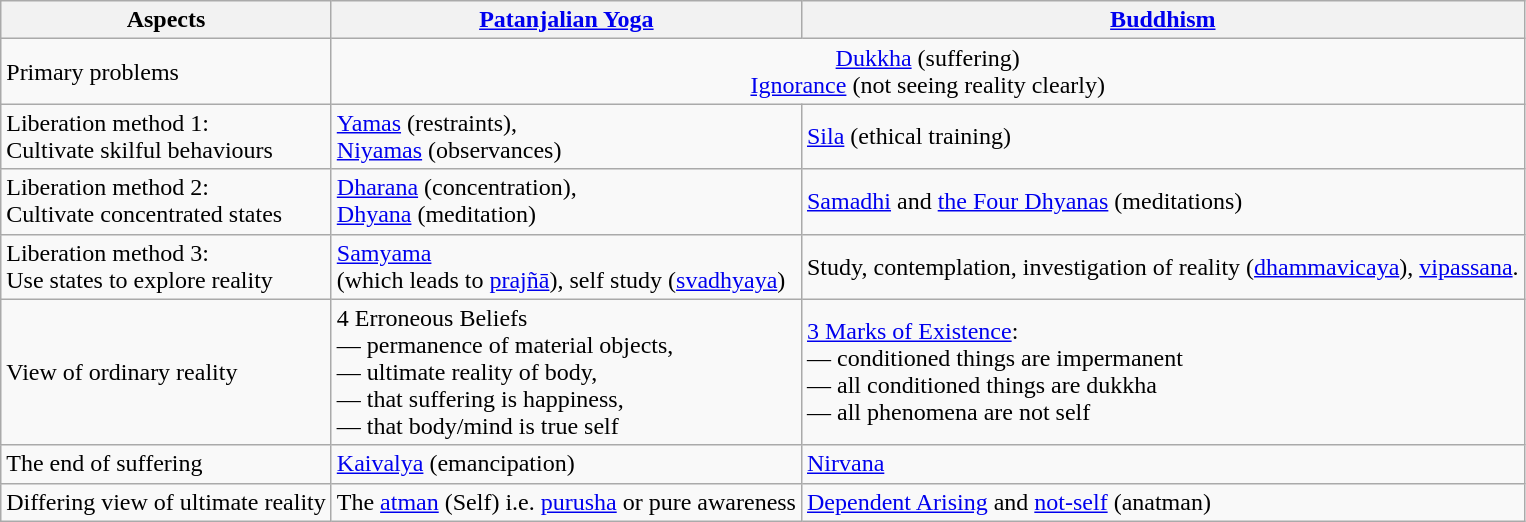<table class="wikitable">
<tr>
<th>Aspects</th>
<th><a href='#'>Patanjalian Yoga</a></th>
<th><a href='#'>Buddhism</a></th>
</tr>
<tr>
<td>Primary problems</td>
<td colspan="2" style="text-align: center;" ><a href='#'>Dukkha</a> (suffering)<br><a href='#'>Ignorance</a> (not seeing reality clearly)</td>
</tr>
<tr>
<td>Liberation method 1:<br>Cultivate skilful behaviours</td>
<td><a href='#'>Yamas</a> (restraints),<br><a href='#'>Niyamas</a> (observances)</td>
<td><a href='#'>Sila</a> (ethical training)</td>
</tr>
<tr>
<td>Liberation method 2:<br>Cultivate concentrated states</td>
<td><a href='#'>Dharana</a> (concentration),<br><a href='#'>Dhyana</a> (meditation)</td>
<td><a href='#'>Samadhi</a> and <a href='#'>the Four Dhyanas</a> (meditations)</td>
</tr>
<tr>
<td>Liberation method 3:<br>Use states to explore reality</td>
<td><a href='#'>Samyama</a><br>(which leads to <a href='#'>prajñā</a>), self study (<a href='#'>svadhyaya</a>)</td>
<td>Study, contemplation, investigation of reality (<a href='#'>dhammavicaya</a>), <a href='#'>vipassana</a>.</td>
</tr>
<tr>
<td>View of ordinary reality</td>
<td>4 Erroneous Beliefs<br>— permanence of material objects,<br>— ultimate reality of body,<br>— that suffering is happiness,<br>— that body/mind is true self</td>
<td><a href='#'>3 Marks of Existence</a>:<br>— conditioned things are impermanent<br>— all conditioned things are dukkha<br>— all phenomena are not self</td>
</tr>
<tr>
<td>The end of suffering</td>
<td><a href='#'>Kaivalya</a> (emancipation)</td>
<td><a href='#'>Nirvana</a></td>
</tr>
<tr>
<td>Differing view of ultimate reality</td>
<td>The <a href='#'>atman</a> (Self) i.e. <a href='#'>purusha</a> or pure awareness</td>
<td><a href='#'>Dependent Arising</a> and <a href='#'>not-self</a> (anatman)</td>
</tr>
</table>
